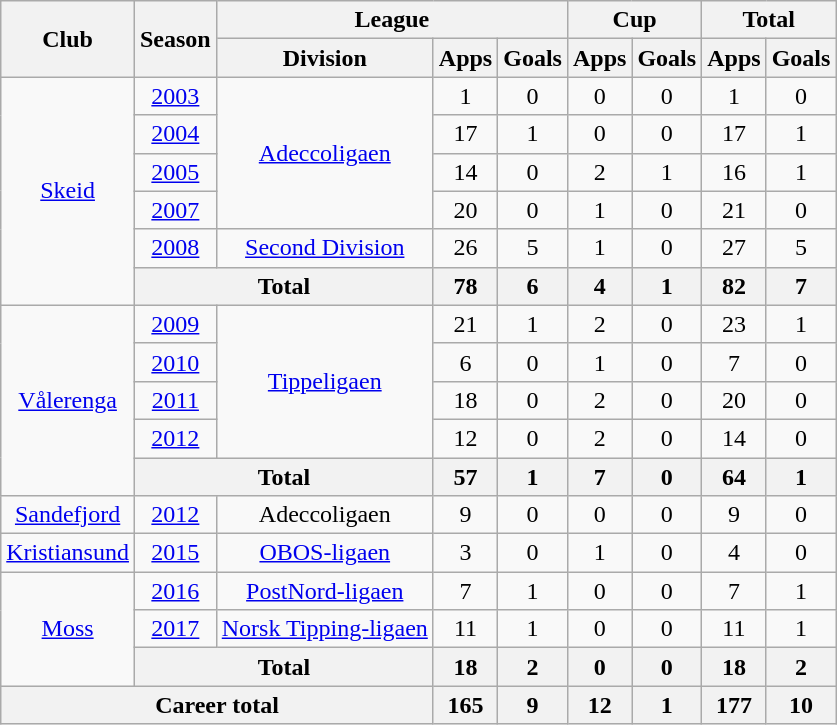<table class="wikitable" style="text-align:center">
<tr>
<th rowspan="2">Club</th>
<th rowspan="2">Season</th>
<th colspan="3">League</th>
<th colspan="2">Cup</th>
<th colspan="2">Total</th>
</tr>
<tr>
<th>Division</th>
<th>Apps</th>
<th>Goals</th>
<th>Apps</th>
<th>Goals</th>
<th>Apps</th>
<th>Goals</th>
</tr>
<tr>
<td rowspan="6"><a href='#'>Skeid</a></td>
<td><a href='#'>2003</a></td>
<td rowspan="4"><a href='#'>Adeccoligaen</a></td>
<td>1</td>
<td>0</td>
<td>0</td>
<td>0</td>
<td>1</td>
<td>0</td>
</tr>
<tr>
<td><a href='#'>2004</a></td>
<td>17</td>
<td>1</td>
<td>0</td>
<td>0</td>
<td>17</td>
<td>1</td>
</tr>
<tr>
<td><a href='#'>2005</a></td>
<td>14</td>
<td>0</td>
<td>2</td>
<td>1</td>
<td>16</td>
<td>1</td>
</tr>
<tr>
<td><a href='#'>2007</a></td>
<td>20</td>
<td>0</td>
<td>1</td>
<td>0</td>
<td>21</td>
<td>0</td>
</tr>
<tr>
<td><a href='#'>2008</a></td>
<td><a href='#'>Second Division</a></td>
<td>26</td>
<td>5</td>
<td>1</td>
<td>0</td>
<td>27</td>
<td>5</td>
</tr>
<tr>
<th colspan="2">Total</th>
<th>78</th>
<th>6</th>
<th>4</th>
<th>1</th>
<th>82</th>
<th>7</th>
</tr>
<tr>
<td rowspan="5"><a href='#'>Vålerenga</a></td>
<td><a href='#'>2009</a></td>
<td rowspan="4"><a href='#'>Tippeligaen</a></td>
<td>21</td>
<td>1</td>
<td>2</td>
<td>0</td>
<td>23</td>
<td>1</td>
</tr>
<tr>
<td><a href='#'>2010</a></td>
<td>6</td>
<td>0</td>
<td>1</td>
<td>0</td>
<td>7</td>
<td>0</td>
</tr>
<tr>
<td><a href='#'>2011</a></td>
<td>18</td>
<td>0</td>
<td>2</td>
<td>0</td>
<td>20</td>
<td>0</td>
</tr>
<tr>
<td><a href='#'>2012</a></td>
<td>12</td>
<td>0</td>
<td>2</td>
<td>0</td>
<td>14</td>
<td>0</td>
</tr>
<tr>
<th colspan="2">Total</th>
<th>57</th>
<th>1</th>
<th>7</th>
<th>0</th>
<th>64</th>
<th>1</th>
</tr>
<tr>
<td><a href='#'>Sandefjord</a></td>
<td><a href='#'>2012</a></td>
<td>Adeccoligaen</td>
<td>9</td>
<td>0</td>
<td>0</td>
<td>0</td>
<td>9</td>
<td>0</td>
</tr>
<tr>
<td><a href='#'>Kristiansund</a></td>
<td><a href='#'>2015</a></td>
<td><a href='#'>OBOS-ligaen</a></td>
<td>3</td>
<td>0</td>
<td>1</td>
<td>0</td>
<td>4</td>
<td>0</td>
</tr>
<tr>
<td rowspan="3"><a href='#'>Moss</a></td>
<td><a href='#'>2016</a></td>
<td><a href='#'>PostNord-ligaen</a></td>
<td>7</td>
<td>1</td>
<td>0</td>
<td>0</td>
<td>7</td>
<td>1</td>
</tr>
<tr>
<td><a href='#'>2017</a></td>
<td><a href='#'>Norsk Tipping-ligaen</a></td>
<td>11</td>
<td>1</td>
<td>0</td>
<td>0</td>
<td>11</td>
<td>1</td>
</tr>
<tr>
<th colspan="2">Total</th>
<th>18</th>
<th>2</th>
<th>0</th>
<th>0</th>
<th>18</th>
<th>2</th>
</tr>
<tr>
<th colspan="3">Career total</th>
<th>165</th>
<th>9</th>
<th>12</th>
<th>1</th>
<th>177</th>
<th>10</th>
</tr>
</table>
